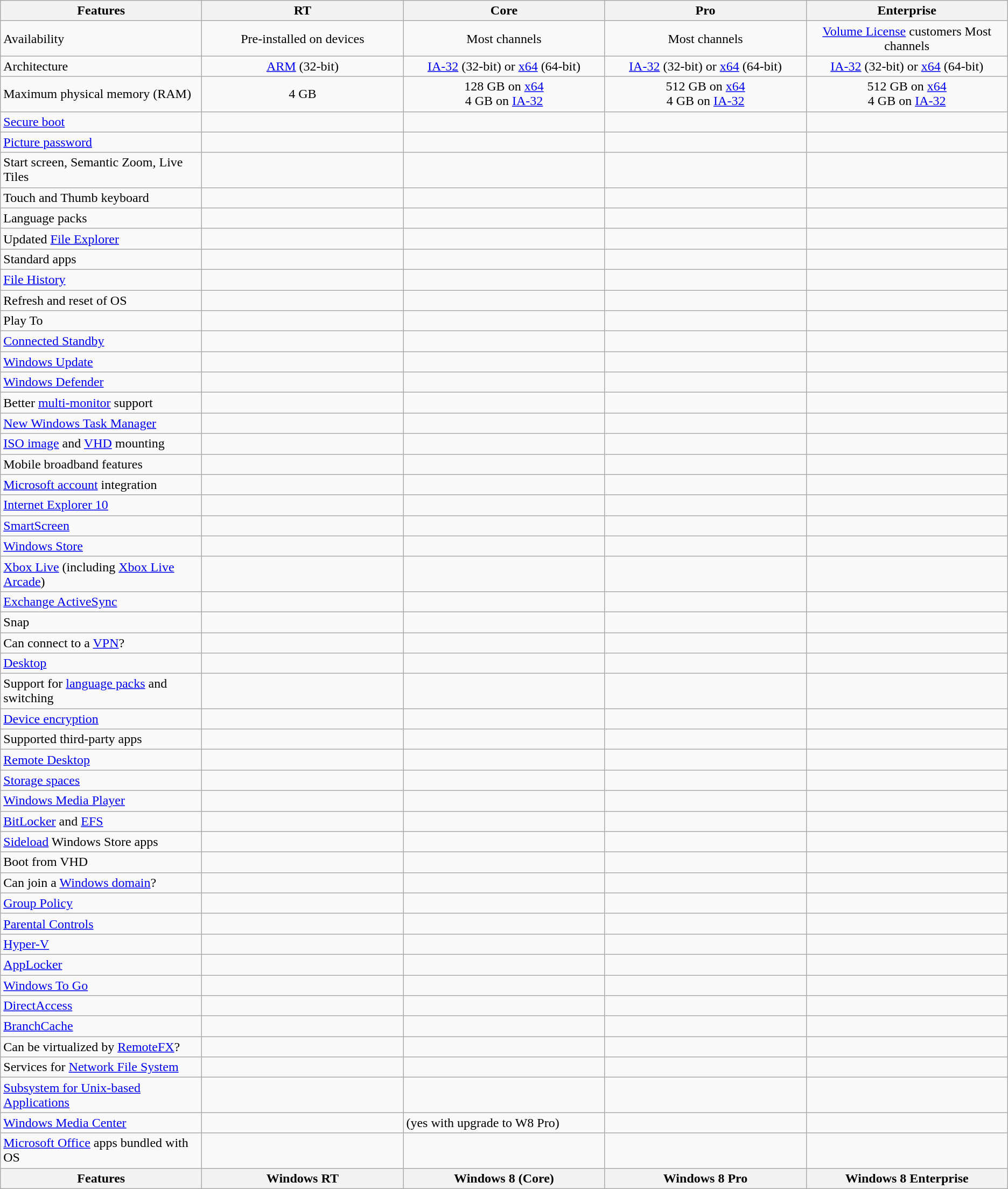<table class="wikitable">
<tr>
<th width=19%>Features</th>
<th width=19%>RT</th>
<th width=19%>Core</th>
<th width="19%">Pro</th>
<th width=19%>Enterprise</th>
</tr>
<tr style="text-align:center;">
<td align="left">Availability</td>
<td>Pre-installed on devices</td>
<td>Most channels</td>
<td>Most channels</td>
<td><a href='#'>Volume License</a> customers Most channels</td>
</tr>
<tr style="text-align:center;">
<td align="left">Architecture</td>
<td><a href='#'>ARM</a> (32-bit)</td>
<td><a href='#'>IA-32</a> (32-bit) or <a href='#'>x64</a> (64-bit)</td>
<td><a href='#'>IA-32</a> (32-bit) or <a href='#'>x64</a> (64-bit)</td>
<td><a href='#'>IA-32</a> (32-bit) or <a href='#'>x64</a> (64-bit)</td>
</tr>
<tr style="text-align:center;">
<td align="left">Maximum physical memory (RAM)</td>
<td>4 GB</td>
<td>128 GB on <a href='#'>x64</a><br>4 GB on <a href='#'>IA-32</a></td>
<td>512 GB on <a href='#'>x64</a><br>4 GB on <a href='#'>IA-32</a></td>
<td>512 GB on <a href='#'>x64</a><br>4 GB on <a href='#'>IA-32</a></td>
</tr>
<tr>
<td><a href='#'>Secure boot</a></td>
<td></td>
<td></td>
<td></td>
<td></td>
</tr>
<tr>
<td><a href='#'>Picture password</a></td>
<td></td>
<td></td>
<td></td>
<td></td>
</tr>
<tr>
<td>Start screen, Semantic Zoom, Live Tiles</td>
<td></td>
<td></td>
<td></td>
<td></td>
</tr>
<tr>
<td>Touch and Thumb keyboard</td>
<td></td>
<td></td>
<td></td>
<td></td>
</tr>
<tr>
<td>Language packs</td>
<td></td>
<td></td>
<td></td>
<td></td>
</tr>
<tr>
<td>Updated <a href='#'>File Explorer</a></td>
<td></td>
<td></td>
<td></td>
<td></td>
</tr>
<tr>
<td>Standard apps</td>
<td></td>
<td></td>
<td></td>
<td></td>
</tr>
<tr>
<td><a href='#'>File History</a></td>
<td></td>
<td></td>
<td></td>
<td></td>
</tr>
<tr>
<td>Refresh and reset of OS</td>
<td></td>
<td></td>
<td></td>
<td></td>
</tr>
<tr>
<td>Play To</td>
<td></td>
<td></td>
<td></td>
<td></td>
</tr>
<tr>
<td><a href='#'>Connected Standby</a></td>
<td></td>
<td></td>
<td></td>
<td></td>
</tr>
<tr>
<td><a href='#'>Windows Update</a></td>
<td></td>
<td></td>
<td></td>
<td></td>
</tr>
<tr>
<td><a href='#'>Windows Defender</a></td>
<td></td>
<td></td>
<td></td>
<td></td>
</tr>
<tr>
<td>Better <a href='#'>multi-monitor</a> support</td>
<td></td>
<td></td>
<td></td>
<td></td>
</tr>
<tr>
<td><a href='#'>New Windows Task Manager</a></td>
<td></td>
<td></td>
<td></td>
<td></td>
</tr>
<tr>
<td><a href='#'>ISO image</a> and <a href='#'>VHD</a> mounting</td>
<td></td>
<td></td>
<td></td>
<td></td>
</tr>
<tr>
<td>Mobile broadband features</td>
<td></td>
<td></td>
<td></td>
<td></td>
</tr>
<tr>
<td><a href='#'>Microsoft account</a> integration</td>
<td></td>
<td></td>
<td></td>
<td></td>
</tr>
<tr>
<td><a href='#'>Internet Explorer 10</a></td>
<td></td>
<td></td>
<td></td>
<td></td>
</tr>
<tr>
<td><a href='#'>SmartScreen</a></td>
<td></td>
<td></td>
<td></td>
<td></td>
</tr>
<tr>
<td><a href='#'>Windows Store</a></td>
<td></td>
<td></td>
<td></td>
<td></td>
</tr>
<tr>
<td><a href='#'>Xbox Live</a> (including <a href='#'>Xbox Live Arcade</a>)</td>
<td></td>
<td></td>
<td></td>
<td></td>
</tr>
<tr>
<td><a href='#'>Exchange ActiveSync</a></td>
<td></td>
<td></td>
<td></td>
<td></td>
</tr>
<tr>
<td>Snap</td>
<td></td>
<td></td>
<td></td>
<td></td>
</tr>
<tr>
<td>Can connect to a <a href='#'>VPN</a>?</td>
<td></td>
<td></td>
<td></td>
<td></td>
</tr>
<tr>
<td><a href='#'>Desktop</a></td>
<td></td>
<td></td>
<td></td>
<td></td>
</tr>
<tr>
<td>Support for <a href='#'>language packs</a> and switching</td>
<td></td>
<td></td>
<td></td>
<td></td>
</tr>
<tr>
<td><a href='#'>Device encryption</a></td>
<td></td>
<td></td>
<td></td>
<td></td>
</tr>
<tr>
<td>Supported third-party apps</td>
<td></td>
<td></td>
<td></td>
<td></td>
</tr>
<tr>
<td><a href='#'>Remote Desktop</a></td>
<td></td>
<td></td>
<td></td>
<td></td>
</tr>
<tr>
<td><a href='#'>Storage spaces</a></td>
<td></td>
<td></td>
<td></td>
<td></td>
</tr>
<tr>
<td><a href='#'>Windows Media Player</a></td>
<td></td>
<td></td>
<td></td>
<td></td>
</tr>
<tr>
<td><a href='#'>BitLocker</a> and <a href='#'>EFS</a></td>
<td></td>
<td></td>
<td></td>
<td></td>
</tr>
<tr>
<td><a href='#'>Sideload</a> Windows Store apps</td>
<td></td>
<td></td>
<td></td>
<td></td>
</tr>
<tr>
<td>Boot from VHD</td>
<td></td>
<td></td>
<td></td>
<td></td>
</tr>
<tr>
<td>Can join a <a href='#'>Windows domain</a>?</td>
<td></td>
<td></td>
<td></td>
<td></td>
</tr>
<tr>
<td><a href='#'>Group Policy</a></td>
<td></td>
<td></td>
<td></td>
<td></td>
</tr>
<tr>
<td><a href='#'>Parental Controls</a></td>
<td></td>
<td></td>
<td></td>
<td></td>
</tr>
<tr>
<td><a href='#'>Hyper-V</a></td>
<td></td>
<td></td>
<td></td>
<td></td>
</tr>
<tr>
<td><a href='#'>AppLocker</a></td>
<td></td>
<td></td>
<td></td>
<td></td>
</tr>
<tr>
<td><a href='#'>Windows To Go</a></td>
<td></td>
<td></td>
<td></td>
<td></td>
</tr>
<tr>
<td><a href='#'>DirectAccess</a></td>
<td></td>
<td></td>
<td></td>
<td></td>
</tr>
<tr>
<td><a href='#'>BranchCache</a></td>
<td></td>
<td></td>
<td></td>
<td></td>
</tr>
<tr>
<td>Can be virtualized by <a href='#'>RemoteFX</a>?</td>
<td></td>
<td></td>
<td></td>
<td></td>
</tr>
<tr>
<td>Services for <a href='#'>Network File System</a></td>
<td></td>
<td></td>
<td></td>
<td></td>
</tr>
<tr>
<td><a href='#'>Subsystem for Unix-based Applications</a></td>
<td></td>
<td></td>
<td></td>
<td></td>
</tr>
<tr>
<td><a href='#'>Windows Media Center</a></td>
<td></td>
<td> (yes with upgrade to W8 Pro)</td>
<td></td>
<td></td>
</tr>
<tr>
<td><a href='#'>Microsoft Office</a> apps bundled with OS</td>
<td></td>
<td></td>
<td></td>
<td></td>
</tr>
<tr>
<th>Features</th>
<th>Windows RT</th>
<th>Windows 8 (Core)</th>
<th>Windows 8 Pro</th>
<th>Windows 8 Enterprise</th>
</tr>
</table>
